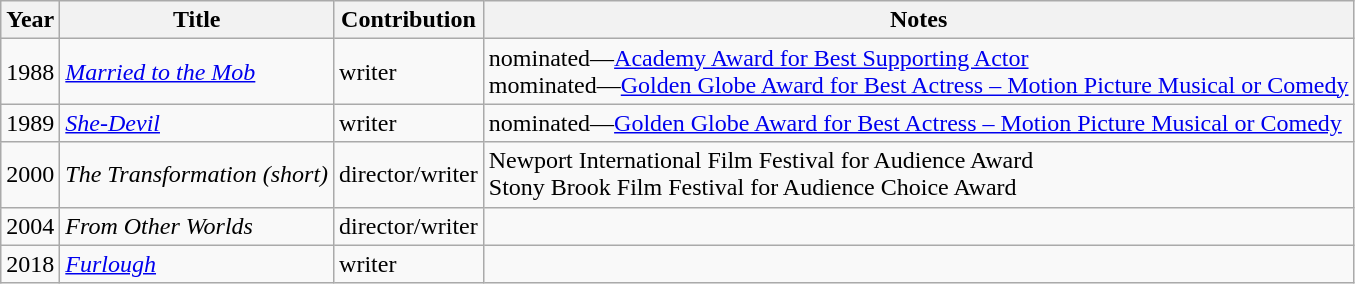<table class="wikitable sortable">
<tr>
<th>Year</th>
<th>Title</th>
<th>Contribution</th>
<th class="unsortable">Notes</th>
</tr>
<tr>
<td>1988</td>
<td><em><a href='#'>Married to the Mob</a></em></td>
<td>writer</td>
<td>nominated—<a href='#'>Academy Award for Best Supporting Actor</a><br>mominated—<a href='#'>Golden Globe Award for Best Actress – Motion Picture Musical or Comedy</a></td>
</tr>
<tr>
<td>1989</td>
<td><em><a href='#'>She-Devil</a></em></td>
<td>writer</td>
<td>nominated—<a href='#'>Golden Globe Award for Best Actress – Motion Picture Musical or Comedy</a></td>
</tr>
<tr>
<td>2000</td>
<td><em>The Transformation (short)</em></td>
<td>director/writer</td>
<td>Newport International Film Festival for Audience Award<br>Stony Brook Film Festival for Audience Choice Award</td>
</tr>
<tr>
<td>2004</td>
<td><em>From Other Worlds</em></td>
<td>director/writer</td>
<td></td>
</tr>
<tr>
<td>2018</td>
<td><em><a href='#'>Furlough</a></em></td>
<td>writer</td>
<td></td>
</tr>
</table>
